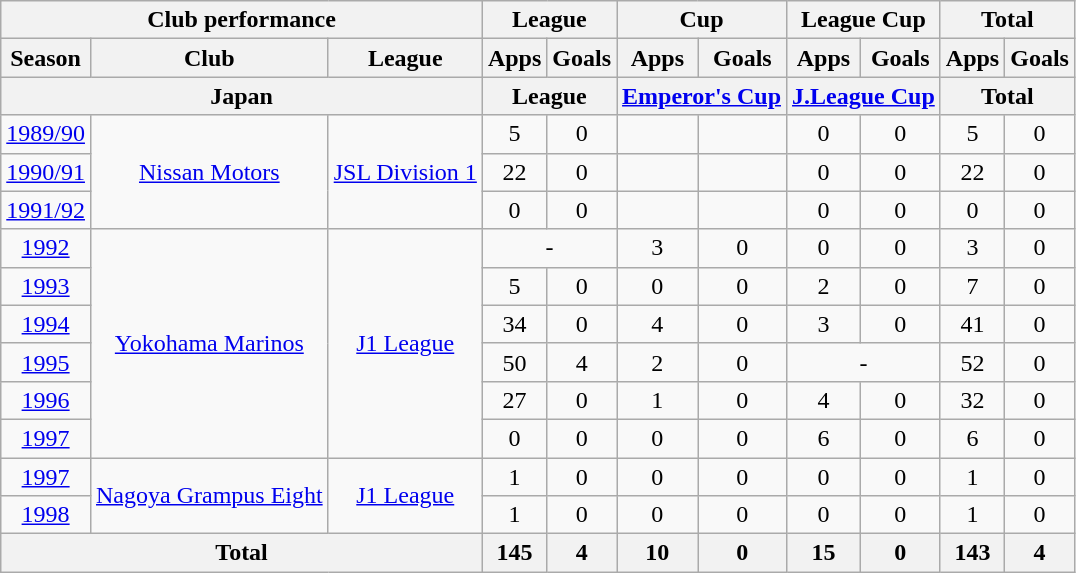<table class="wikitable" style="text-align:center;">
<tr>
<th colspan=3>Club performance</th>
<th colspan=2>League</th>
<th colspan=2>Cup</th>
<th colspan=2>League Cup</th>
<th colspan=2>Total</th>
</tr>
<tr>
<th>Season</th>
<th>Club</th>
<th>League</th>
<th>Apps</th>
<th>Goals</th>
<th>Apps</th>
<th>Goals</th>
<th>Apps</th>
<th>Goals</th>
<th>Apps</th>
<th>Goals</th>
</tr>
<tr>
<th colspan=3>Japan</th>
<th colspan=2>League</th>
<th colspan=2><a href='#'>Emperor's Cup</a></th>
<th colspan=2><a href='#'>J.League Cup</a></th>
<th colspan=2>Total</th>
</tr>
<tr>
<td><a href='#'>1989/90</a></td>
<td rowspan="3"><a href='#'>Nissan Motors</a></td>
<td rowspan="3"><a href='#'>JSL Division 1</a></td>
<td>5</td>
<td>0</td>
<td></td>
<td></td>
<td>0</td>
<td>0</td>
<td>5</td>
<td>0</td>
</tr>
<tr>
<td><a href='#'>1990/91</a></td>
<td>22</td>
<td>0</td>
<td></td>
<td></td>
<td>0</td>
<td>0</td>
<td>22</td>
<td>0</td>
</tr>
<tr>
<td><a href='#'>1991/92</a></td>
<td>0</td>
<td>0</td>
<td></td>
<td></td>
<td>0</td>
<td>0</td>
<td>0</td>
<td>0</td>
</tr>
<tr>
<td><a href='#'>1992</a></td>
<td rowspan="6"><a href='#'>Yokohama Marinos</a></td>
<td rowspan="6"><a href='#'>J1 League</a></td>
<td colspan="2">-</td>
<td>3</td>
<td>0</td>
<td>0</td>
<td>0</td>
<td>3</td>
<td>0</td>
</tr>
<tr>
<td><a href='#'>1993</a></td>
<td>5</td>
<td>0</td>
<td>0</td>
<td>0</td>
<td>2</td>
<td>0</td>
<td>7</td>
<td>0</td>
</tr>
<tr>
<td><a href='#'>1994</a></td>
<td>34</td>
<td>0</td>
<td>4</td>
<td>0</td>
<td>3</td>
<td>0</td>
<td>41</td>
<td>0</td>
</tr>
<tr>
<td><a href='#'>1995</a></td>
<td>50</td>
<td>4</td>
<td>2</td>
<td>0</td>
<td colspan="2">-</td>
<td>52</td>
<td>0</td>
</tr>
<tr>
<td><a href='#'>1996</a></td>
<td>27</td>
<td>0</td>
<td>1</td>
<td>0</td>
<td>4</td>
<td>0</td>
<td>32</td>
<td>0</td>
</tr>
<tr>
<td><a href='#'>1997</a></td>
<td>0</td>
<td>0</td>
<td>0</td>
<td>0</td>
<td>6</td>
<td>0</td>
<td>6</td>
<td>0</td>
</tr>
<tr>
<td><a href='#'>1997</a></td>
<td rowspan="2"><a href='#'>Nagoya Grampus Eight</a></td>
<td rowspan="2"><a href='#'>J1 League</a></td>
<td>1</td>
<td>0</td>
<td>0</td>
<td>0</td>
<td>0</td>
<td>0</td>
<td>1</td>
<td>0</td>
</tr>
<tr>
<td><a href='#'>1998</a></td>
<td>1</td>
<td>0</td>
<td>0</td>
<td>0</td>
<td>0</td>
<td>0</td>
<td>1</td>
<td>0</td>
</tr>
<tr>
<th colspan=3>Total</th>
<th>145</th>
<th>4</th>
<th>10</th>
<th>0</th>
<th>15</th>
<th>0</th>
<th>143</th>
<th>4</th>
</tr>
</table>
